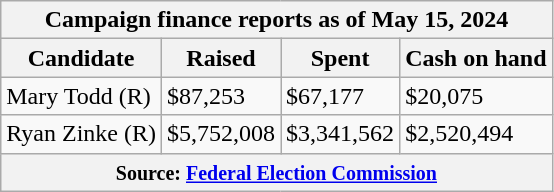<table class="wikitable sortable">
<tr>
<th colspan=4>Campaign finance reports as of May 15, 2024</th>
</tr>
<tr style="text-align:center;">
<th>Candidate</th>
<th>Raised</th>
<th>Spent</th>
<th>Cash on hand</th>
</tr>
<tr>
<td>Mary Todd (R)</td>
<td>$87,253</td>
<td>$67,177</td>
<td>$20,075</td>
</tr>
<tr>
<td>Ryan Zinke (R)</td>
<td>$5,752,008</td>
<td>$3,341,562</td>
<td>$2,520,494</td>
</tr>
<tr>
<th colspan="4"><small>Source: <a href='#'>Federal Election Commission</a></small></th>
</tr>
</table>
